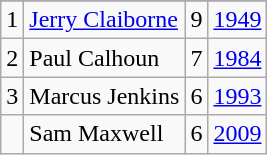<table class="wikitable">
<tr>
</tr>
<tr>
<td>1</td>
<td><a href='#'>Jerry Claiborne</a></td>
<td>9</td>
<td><a href='#'>1949</a></td>
</tr>
<tr>
<td>2</td>
<td>Paul Calhoun</td>
<td>7</td>
<td><a href='#'>1984</a></td>
</tr>
<tr>
<td>3</td>
<td>Marcus Jenkins</td>
<td>6</td>
<td><a href='#'>1993</a></td>
</tr>
<tr>
<td></td>
<td>Sam Maxwell</td>
<td>6</td>
<td><a href='#'>2009</a></td>
</tr>
</table>
